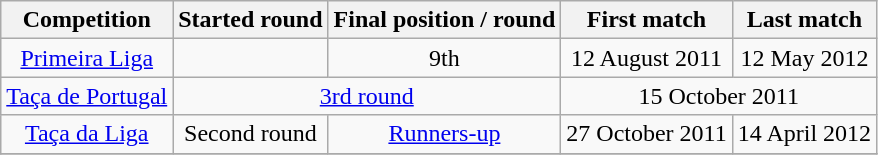<table class="wikitable" style="text-align:center;">
<tr>
<th>Competition</th>
<th>Started round</th>
<th>Final position / round</th>
<th>First match</th>
<th>Last match</th>
</tr>
<tr>
<td><a href='#'>Primeira Liga</a></td>
<td></td>
<td>9th</td>
<td>12 August 2011</td>
<td>12 May 2012</td>
</tr>
<tr>
<td><a href='#'>Taça de Portugal</a></td>
<td colspan="2"><a href='#'>3rd round</a></td>
<td colspan="2">15 October 2011</td>
</tr>
<tr>
<td><a href='#'>Taça da Liga</a></td>
<td>Second round</td>
<td><a href='#'>Runners-up</a></td>
<td>27 October 2011</td>
<td>14 April 2012</td>
</tr>
<tr>
</tr>
</table>
